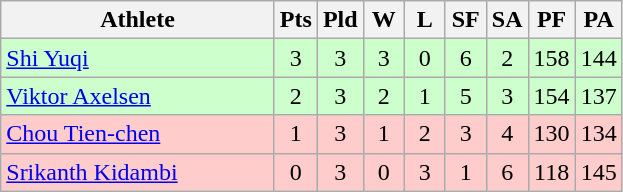<table class=wikitable style="text-align:center">
<tr>
<th width=175>Athlete</th>
<th width=20>Pts</th>
<th width=20>Pld</th>
<th width=20>W</th>
<th width=20>L</th>
<th width=20>SF</th>
<th width=20>SA</th>
<th width=20>PF</th>
<th width=20>PA</th>
</tr>
<tr bgcolor=ccffcc>
<td style="text-align:left"> <a href='#'>Shi Yuqi</a></td>
<td>3</td>
<td>3</td>
<td>3</td>
<td>0</td>
<td>6</td>
<td>2</td>
<td>158</td>
<td>144</td>
</tr>
<tr bgcolor=ccffcc>
<td style="text-align:left"> <a href='#'>Viktor Axelsen</a></td>
<td>2</td>
<td>3</td>
<td>2</td>
<td>1</td>
<td>5</td>
<td>3</td>
<td>154</td>
<td>137</td>
</tr>
<tr bgcolor="ffcccc">
<td style="text-align:left"> <a href='#'>Chou Tien-chen</a></td>
<td>1</td>
<td>3</td>
<td>1</td>
<td>2</td>
<td>3</td>
<td>4</td>
<td>130</td>
<td>134</td>
</tr>
<tr bgcolor="ffcccc">
<td style="text-align:left"> <a href='#'>Srikanth Kidambi</a></td>
<td>0</td>
<td>3</td>
<td>0</td>
<td>3</td>
<td>1</td>
<td>6</td>
<td>118</td>
<td>145</td>
</tr>
</table>
